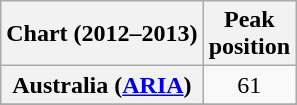<table class="wikitable sortable plainrowheaders" style="text-align:center;">
<tr>
<th scope="col">Chart (2012–2013)</th>
<th scope="col">Peak<br>position</th>
</tr>
<tr>
<th scope="row">Australia (<a href='#'>ARIA</a>)</th>
<td>61</td>
</tr>
<tr>
</tr>
<tr>
</tr>
<tr>
</tr>
<tr>
</tr>
<tr>
</tr>
<tr>
</tr>
<tr>
</tr>
<tr>
</tr>
<tr>
</tr>
<tr>
</tr>
<tr>
</tr>
<tr>
</tr>
</table>
